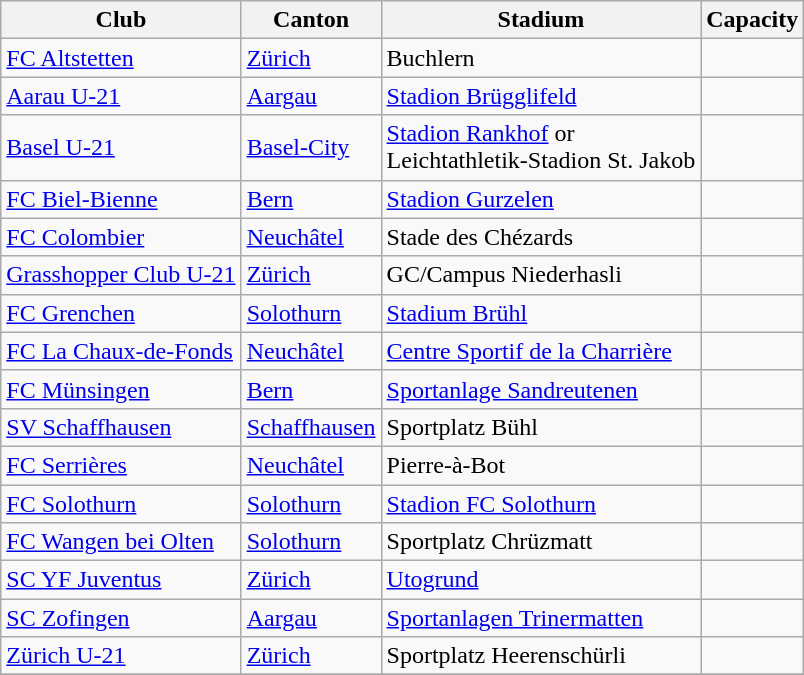<table class="wikitable">
<tr>
<th>Club</th>
<th>Canton</th>
<th>Stadium</th>
<th>Capacity</th>
</tr>
<tr>
<td><a href='#'>FC Altstetten</a></td>
<td><a href='#'>Zürich</a></td>
<td>Buchlern</td>
<td></td>
</tr>
<tr>
<td><a href='#'>Aarau U-21</a></td>
<td><a href='#'>Aargau</a></td>
<td><a href='#'>Stadion Brügglifeld</a></td>
<td></td>
</tr>
<tr>
<td><a href='#'>Basel U-21</a></td>
<td><a href='#'>Basel-City</a></td>
<td><a href='#'>Stadion Rankhof</a> or<br>Leichtathletik-Stadion St. Jakob</td>
<td><br></td>
</tr>
<tr>
<td><a href='#'>FC Biel-Bienne</a></td>
<td><a href='#'>Bern</a></td>
<td><a href='#'>Stadion Gurzelen</a></td>
<td></td>
</tr>
<tr>
<td><a href='#'>FC Colombier</a></td>
<td><a href='#'>Neuchâtel</a></td>
<td>Stade des Chézards</td>
<td></td>
</tr>
<tr>
<td><a href='#'>Grasshopper Club U-21</a></td>
<td><a href='#'>Zürich</a></td>
<td>GC/Campus Niederhasli</td>
<td></td>
</tr>
<tr>
<td><a href='#'>FC Grenchen</a></td>
<td><a href='#'>Solothurn</a></td>
<td><a href='#'>Stadium Brühl</a></td>
<td></td>
</tr>
<tr>
<td><a href='#'>FC La Chaux-de-Fonds</a></td>
<td><a href='#'>Neuchâtel</a></td>
<td><a href='#'>Centre Sportif de la Charrière</a></td>
<td></td>
</tr>
<tr>
<td><a href='#'>FC Münsingen</a></td>
<td><a href='#'>Bern</a></td>
<td><a href='#'>Sportanlage Sandreutenen</a></td>
<td></td>
</tr>
<tr>
<td><a href='#'>SV Schaffhausen</a></td>
<td><a href='#'>Schaffhausen</a></td>
<td>Sportplatz Bühl</td>
<td></td>
</tr>
<tr>
<td><a href='#'>FC Serrières</a></td>
<td><a href='#'>Neuchâtel</a></td>
<td>Pierre-à-Bot</td>
<td></td>
</tr>
<tr>
<td><a href='#'>FC Solothurn</a></td>
<td><a href='#'>Solothurn</a></td>
<td><a href='#'>Stadion FC Solothurn</a></td>
<td></td>
</tr>
<tr>
<td><a href='#'>FC Wangen bei Olten</a></td>
<td><a href='#'>Solothurn</a></td>
<td>Sportplatz Chrüzmatt</td>
<td></td>
</tr>
<tr>
<td><a href='#'>SC YF Juventus</a></td>
<td><a href='#'>Zürich</a></td>
<td><a href='#'>Utogrund</a></td>
<td></td>
</tr>
<tr>
<td><a href='#'>SC Zofingen</a></td>
<td><a href='#'>Aargau</a></td>
<td><a href='#'>Sportanlagen Trinermatten</a></td>
<td></td>
</tr>
<tr>
<td><a href='#'>Zürich U-21</a></td>
<td><a href='#'>Zürich</a></td>
<td>Sportplatz Heerenschürli</td>
<td></td>
</tr>
<tr>
</tr>
</table>
